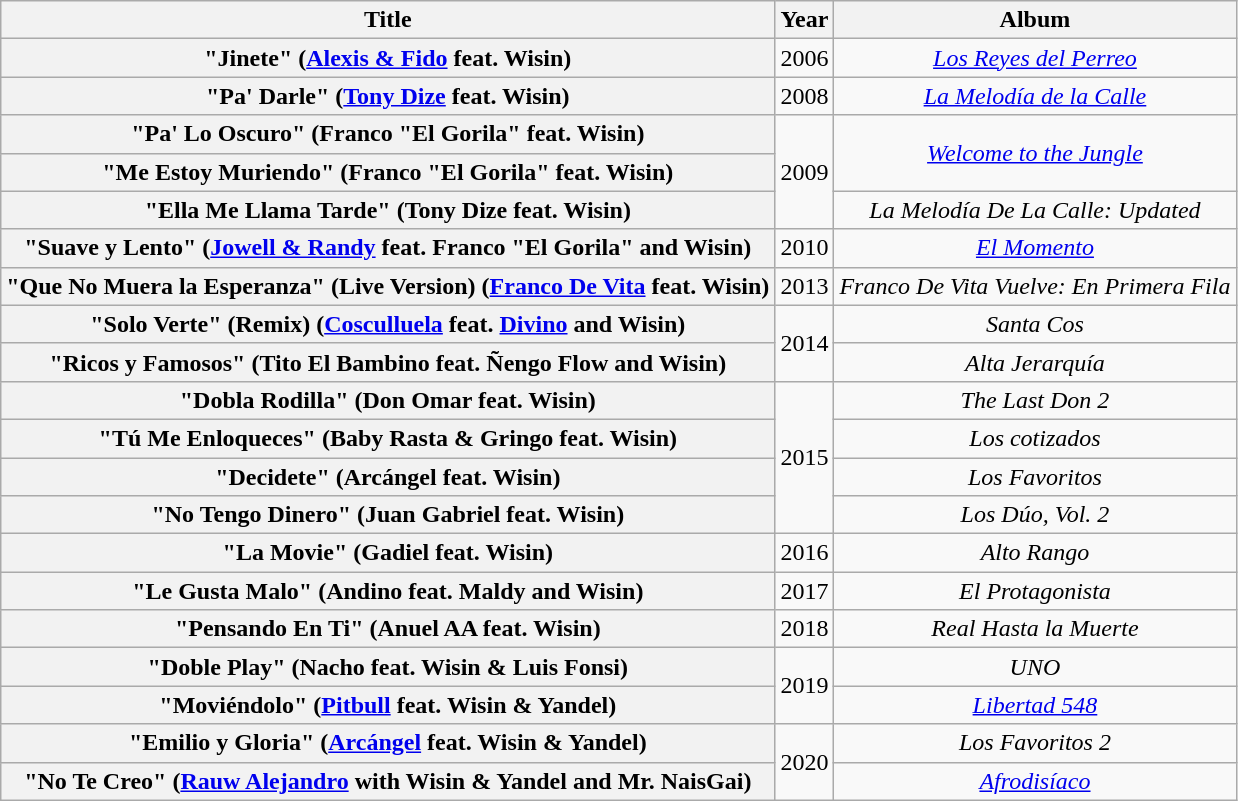<table class="wikitable plainrowheaders" style="text-align:center;">
<tr>
<th scope="col">Title</th>
<th scope="col">Year</th>
<th scope="col">Album</th>
</tr>
<tr>
<th scope="row">"Jinete" <span>(<a href='#'>Alexis & Fido</a> feat. Wisin)</span></th>
<td rowspan=1>2006</td>
<td rowspan=1><em><a href='#'>Los Reyes del Perreo</a></em></td>
</tr>
<tr>
<th scope="row">"Pa' Darle" <span>(<a href='#'>Tony Dize</a> feat. Wisin)</span></th>
<td rowspan=1>2008</td>
<td rowspan=1><em><a href='#'>La Melodía de la Calle</a></em></td>
</tr>
<tr>
<th scope="row">"Pa' Lo Oscuro" <span>(Franco "El Gorila" feat. Wisin)</span></th>
<td rowspan=3>2009</td>
<td rowspan=2><em><a href='#'>Welcome to the Jungle</a></em></td>
</tr>
<tr>
<th scope="row">"Me Estoy Muriendo" <span>(Franco "El Gorila" feat. Wisin)</span></th>
</tr>
<tr>
<th scope="row">"Ella Me Llama Tarde" <span>(Tony Dize feat. Wisin)</span></th>
<td rowspan=1><em>La Melodía De La Calle: Updated</em></td>
</tr>
<tr>
<th scope="row">"Suave y Lento" <span>(<a href='#'>Jowell & Randy</a> feat. Franco "El Gorila" and Wisin)</span></th>
<td rowspan=1>2010</td>
<td rowspan=1><em><a href='#'>El Momento</a></em></td>
</tr>
<tr>
<th scope="row">"Que No Muera la Esperanza" (Live Version) <span>(<a href='#'>Franco De Vita</a> feat. Wisin)</span></th>
<td rowspan=1>2013</td>
<td rowspan=1><em>Franco De Vita Vuelve: En Primera Fila</em></td>
</tr>
<tr>
<th scope="row">"Solo Verte" (Remix) <span>(<a href='#'>Cosculluela</a> feat. <a href='#'>Divino</a> and Wisin)</span></th>
<td rowspan=2>2014</td>
<td rowspan=1><em>Santa Cos</em></td>
</tr>
<tr>
<th scope="row">"Ricos y Famosos" <span>(Tito El Bambino feat. Ñengo Flow and Wisin)</span></th>
<td rowspan=1><em>Alta Jerarquía</em></td>
</tr>
<tr>
<th scope="row">"Dobla Rodilla" <span>(Don Omar feat. Wisin)</span></th>
<td rowspan=4>2015</td>
<td rowspan=1><em>The Last Don 2</em></td>
</tr>
<tr>
<th scope="row">"Tú Me Enloqueces" <span>(Baby Rasta & Gringo feat. Wisin)</span></th>
<td rowspan=1><em>Los cotizados</em></td>
</tr>
<tr>
<th scope="row">"Decidete" <span>(Arcángel feat. Wisin)</span></th>
<td rowspan=1><em>Los Favoritos</em></td>
</tr>
<tr>
<th scope="row">"No Tengo Dinero" <span>(Juan Gabriel feat. Wisin)</span></th>
<td rowspan=1><em>Los Dúo, Vol. 2</em></td>
</tr>
<tr>
<th scope="row">"La Movie" <span>(Gadiel feat. Wisin)</span></th>
<td rowspan=1>2016</td>
<td rowspan=1><em>Alto Rango</em></td>
</tr>
<tr>
<th scope="row">"Le Gusta Malo" <span>(Andino feat. Maldy and Wisin)</span></th>
<td rowspan=1>2017</td>
<td rowspan=1><em>El Protagonista</em></td>
</tr>
<tr>
<th scope="row">"Pensando En Ti" <span>(Anuel AA feat. Wisin)</span></th>
<td rowspan=1>2018</td>
<td rowspan=1><em>Real Hasta la Muerte</em></td>
</tr>
<tr>
<th scope="row">"Doble Play" <span>(Nacho feat. Wisin & Luis Fonsi)</span></th>
<td rowspan=2>2019</td>
<td rowspan=1><em>UNO</em></td>
</tr>
<tr>
<th scope="row">"Moviéndolo" <span>(<a href='#'>Pitbull</a> feat. Wisin & Yandel)</span></th>
<td rowspan=1><em><a href='#'>Libertad 548</a></em></td>
</tr>
<tr>
<th scope="row">"Emilio y Gloria" <span>(<a href='#'>Arcángel</a> feat. Wisin & Yandel)</span></th>
<td rowspan=2>2020</td>
<td rowspan=1><em>Los Favoritos 2</em></td>
</tr>
<tr>
<th scope="row">"No Te Creo" <span>(<a href='#'>Rauw Alejandro</a> with Wisin & Yandel and Mr. NaisGai)</span></th>
<td rowspan=1><em><a href='#'>Afrodisíaco</a></em></td>
</tr>
</table>
